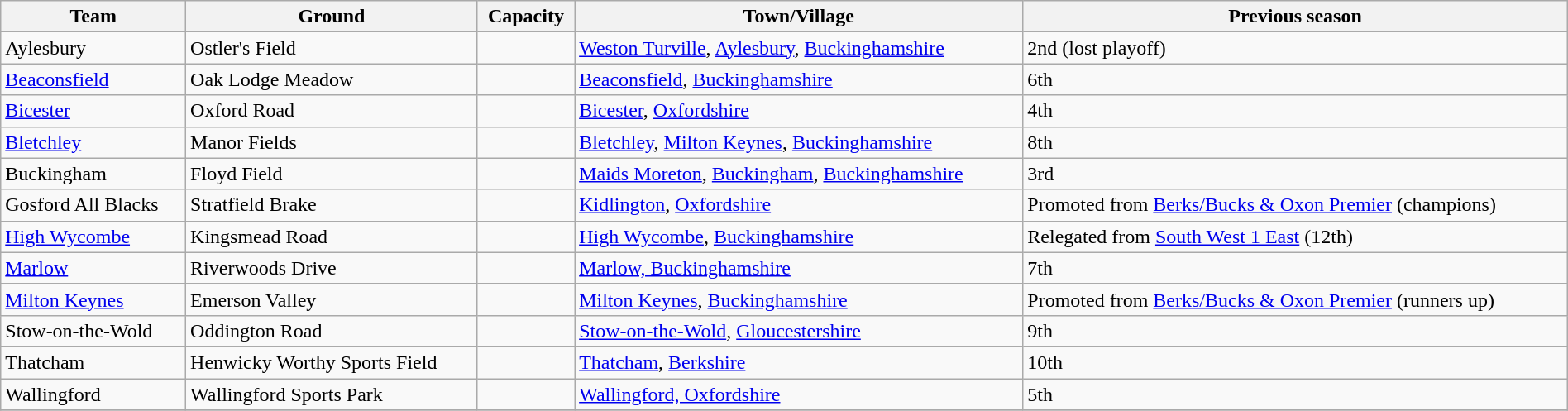<table class="wikitable sortable" width=100%>
<tr>
<th>Team</th>
<th>Ground</th>
<th>Capacity</th>
<th>Town/Village</th>
<th>Previous season</th>
</tr>
<tr>
<td>Aylesbury</td>
<td>Ostler's Field</td>
<td></td>
<td><a href='#'>Weston Turville</a>, <a href='#'>Aylesbury</a>, <a href='#'>Buckinghamshire</a></td>
<td>2nd (lost playoff)</td>
</tr>
<tr>
<td><a href='#'>Beaconsfield</a></td>
<td>Oak Lodge Meadow</td>
<td></td>
<td><a href='#'>Beaconsfield</a>, <a href='#'>Buckinghamshire</a></td>
<td>6th</td>
</tr>
<tr>
<td><a href='#'>Bicester</a></td>
<td>Oxford Road</td>
<td></td>
<td><a href='#'>Bicester</a>, <a href='#'>Oxfordshire</a></td>
<td>4th</td>
</tr>
<tr>
<td><a href='#'>Bletchley</a></td>
<td>Manor Fields</td>
<td></td>
<td><a href='#'>Bletchley</a>, <a href='#'>Milton Keynes</a>, <a href='#'>Buckinghamshire</a></td>
<td>8th</td>
</tr>
<tr>
<td>Buckingham</td>
<td>Floyd Field</td>
<td></td>
<td><a href='#'>Maids Moreton</a>, <a href='#'>Buckingham</a>, <a href='#'>Buckinghamshire</a></td>
<td>3rd</td>
</tr>
<tr>
<td>Gosford All Blacks</td>
<td>Stratfield Brake</td>
<td></td>
<td><a href='#'>Kidlington</a>, <a href='#'>Oxfordshire</a></td>
<td>Promoted from <a href='#'>Berks/Bucks & Oxon Premier</a> (champions)</td>
</tr>
<tr>
<td><a href='#'>High Wycombe</a></td>
<td>Kingsmead Road</td>
<td></td>
<td><a href='#'>High Wycombe</a>, <a href='#'>Buckinghamshire</a></td>
<td>Relegated from <a href='#'>South West 1 East</a> (12th)</td>
</tr>
<tr>
<td><a href='#'>Marlow</a></td>
<td>Riverwoods Drive</td>
<td></td>
<td><a href='#'>Marlow, Buckinghamshire</a></td>
<td>7th</td>
</tr>
<tr>
<td><a href='#'>Milton Keynes</a></td>
<td>Emerson Valley</td>
<td></td>
<td><a href='#'>Milton Keynes</a>, <a href='#'>Buckinghamshire</a></td>
<td>Promoted from <a href='#'>Berks/Bucks & Oxon Premier</a> (runners up)</td>
</tr>
<tr>
<td>Stow-on-the-Wold</td>
<td>Oddington Road</td>
<td></td>
<td><a href='#'>Stow-on-the-Wold</a>, <a href='#'>Gloucestershire</a></td>
<td>9th</td>
</tr>
<tr>
<td>Thatcham</td>
<td>Henwicky Worthy Sports Field</td>
<td></td>
<td><a href='#'>Thatcham</a>, <a href='#'>Berkshire</a></td>
<td>10th</td>
</tr>
<tr>
<td>Wallingford</td>
<td>Wallingford Sports Park</td>
<td></td>
<td><a href='#'>Wallingford, Oxfordshire</a></td>
<td>5th</td>
</tr>
<tr>
</tr>
</table>
